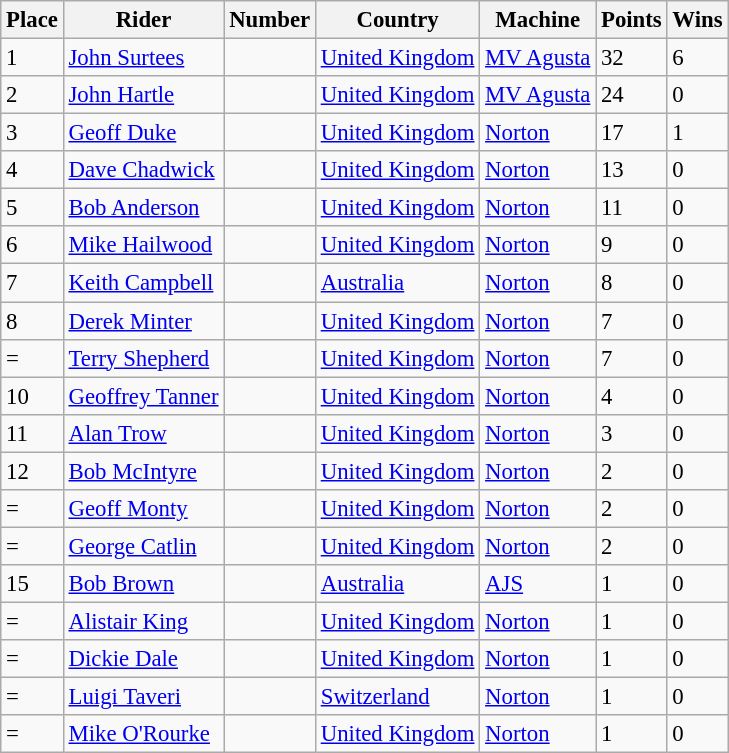<table class="wikitable" style="font-size: 95%;">
<tr>
<th>Place</th>
<th>Rider</th>
<th>Number</th>
<th>Country</th>
<th>Machine</th>
<th>Points</th>
<th>Wins</th>
</tr>
<tr>
<td>1</td>
<td> <a href='#'>John Surtees</a></td>
<td></td>
<td><a href='#'>United Kingdom</a></td>
<td><a href='#'>MV Agusta</a></td>
<td>32</td>
<td>6</td>
</tr>
<tr>
<td>2</td>
<td> <a href='#'>John Hartle</a></td>
<td></td>
<td><a href='#'>United Kingdom</a></td>
<td><a href='#'>MV Agusta</a></td>
<td>24</td>
<td>0</td>
</tr>
<tr>
<td>3</td>
<td> <a href='#'>Geoff Duke</a></td>
<td></td>
<td><a href='#'>United Kingdom</a></td>
<td><a href='#'>Norton</a></td>
<td>17</td>
<td>1</td>
</tr>
<tr>
<td>4</td>
<td> <a href='#'>Dave Chadwick</a></td>
<td></td>
<td><a href='#'>United Kingdom</a></td>
<td><a href='#'>Norton</a></td>
<td>13</td>
<td>0</td>
</tr>
<tr>
<td>5</td>
<td> <a href='#'>Bob Anderson</a></td>
<td></td>
<td><a href='#'>United Kingdom</a></td>
<td><a href='#'>Norton</a></td>
<td>11</td>
<td>0</td>
</tr>
<tr>
<td>6</td>
<td> <a href='#'>Mike Hailwood</a></td>
<td></td>
<td><a href='#'>United Kingdom</a></td>
<td><a href='#'>Norton</a></td>
<td>9</td>
<td>0</td>
</tr>
<tr>
<td>7</td>
<td> <a href='#'>Keith Campbell</a></td>
<td></td>
<td><a href='#'>Australia</a></td>
<td><a href='#'>Norton</a></td>
<td>8</td>
<td>0</td>
</tr>
<tr>
<td>8</td>
<td> <a href='#'>Derek Minter</a></td>
<td></td>
<td><a href='#'>United Kingdom</a></td>
<td><a href='#'>Norton</a></td>
<td>7</td>
<td>0</td>
</tr>
<tr>
<td>=</td>
<td> <a href='#'>Terry Shepherd</a></td>
<td></td>
<td><a href='#'>United Kingdom</a></td>
<td><a href='#'>Norton</a></td>
<td>7</td>
<td>0</td>
</tr>
<tr>
<td>10</td>
<td> <a href='#'>Geoffrey Tanner</a></td>
<td></td>
<td><a href='#'>United Kingdom</a></td>
<td><a href='#'>Norton</a></td>
<td>4</td>
<td>0</td>
</tr>
<tr>
<td>11</td>
<td> <a href='#'>Alan Trow</a></td>
<td></td>
<td><a href='#'>United Kingdom</a></td>
<td><a href='#'>Norton</a></td>
<td>3</td>
<td>0</td>
</tr>
<tr>
<td>12</td>
<td> <a href='#'>Bob McIntyre</a></td>
<td></td>
<td><a href='#'>United Kingdom</a></td>
<td><a href='#'>Norton</a></td>
<td>2</td>
<td>0</td>
</tr>
<tr>
<td>=</td>
<td> <a href='#'>Geoff Monty</a></td>
<td></td>
<td><a href='#'>United Kingdom</a></td>
<td><a href='#'>Norton</a></td>
<td>2</td>
<td>0</td>
</tr>
<tr>
<td>=</td>
<td> <a href='#'>George Catlin</a></td>
<td></td>
<td><a href='#'>United Kingdom</a></td>
<td><a href='#'>Norton</a></td>
<td>2</td>
<td>0</td>
</tr>
<tr>
<td>15</td>
<td> <a href='#'>Bob Brown</a></td>
<td></td>
<td><a href='#'>Australia</a></td>
<td><a href='#'>AJS</a></td>
<td>1</td>
<td>0</td>
</tr>
<tr>
<td>=</td>
<td> <a href='#'>Alistair King</a></td>
<td></td>
<td><a href='#'>United Kingdom</a></td>
<td><a href='#'>Norton</a></td>
<td>1</td>
<td>0</td>
</tr>
<tr>
<td>=</td>
<td> <a href='#'>Dickie Dale</a></td>
<td></td>
<td><a href='#'>United Kingdom</a></td>
<td><a href='#'>Norton</a></td>
<td>1</td>
<td>0</td>
</tr>
<tr>
<td>=</td>
<td> <a href='#'>Luigi Taveri</a></td>
<td></td>
<td><a href='#'>Switzerland</a></td>
<td><a href='#'>Norton</a></td>
<td>1</td>
<td>0</td>
</tr>
<tr>
<td>=</td>
<td> <a href='#'>Mike O'Rourke</a></td>
<td></td>
<td><a href='#'>United Kingdom</a></td>
<td><a href='#'>Norton</a></td>
<td>1</td>
<td>0</td>
</tr>
</table>
